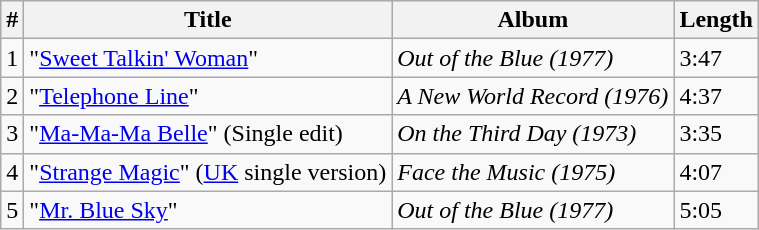<table class="wikitable sortable">
<tr>
<th>#</th>
<th>Title</th>
<th>Album</th>
<th>Length</th>
</tr>
<tr>
<td>1</td>
<td>"<a href='#'>Sweet Talkin' Woman</a>"</td>
<td><em>Out of the Blue (1977)</em></td>
<td>3:47</td>
</tr>
<tr>
<td>2</td>
<td>"<a href='#'>Telephone Line</a>"</td>
<td><em>A New World Record (1976)</em></td>
<td>4:37</td>
</tr>
<tr>
<td>3</td>
<td>"<a href='#'>Ma-Ma-Ma Belle</a>" (Single edit)</td>
<td><em>On the Third Day (1973)</em></td>
<td>3:35</td>
</tr>
<tr>
<td>4</td>
<td>"<a href='#'>Strange Magic</a>" (<a href='#'>UK</a> single version)</td>
<td><em>Face the Music (1975)</em></td>
<td>4:07</td>
</tr>
<tr>
<td>5</td>
<td>"<a href='#'>Mr. Blue Sky</a>"</td>
<td><em>Out of the Blue (1977)</em></td>
<td>5:05</td>
</tr>
</table>
